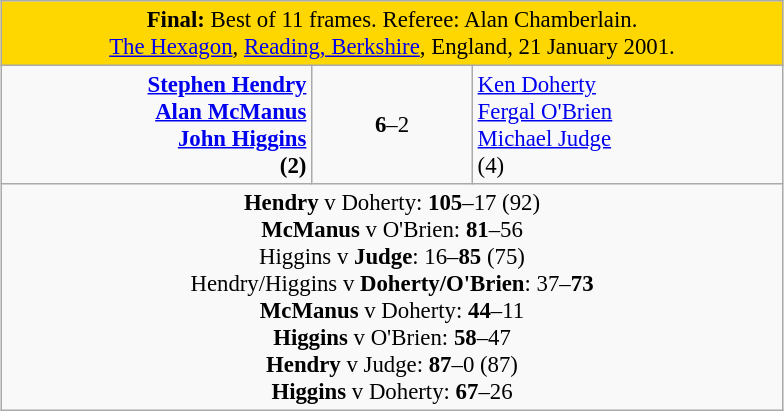<table class="wikitable" style="font-size: 95%; margin: 1em auto 1em auto;">
<tr>
<td colspan="3" style="text-align:center; background:gold;"><strong>Final:</strong> Best of 11 frames. Referee: Alan Chamberlain.<br><a href='#'>The Hexagon</a>, <a href='#'>Reading, Berkshire</a>, England, 21 January 2001.</td>
</tr>
<tr>
<td style="width:200px; text-align:right;"><strong><a href='#'>Stephen Hendry</a></strong><br><strong><a href='#'>Alan McManus</a></strong><br><strong><a href='#'>John Higgins</a></strong><br><strong></strong> <strong>(2)</strong></td>
<td style="width:100px; text-align:center;"><strong>6</strong>–2</td>
<td style="width:200px;"><a href='#'>Ken Doherty</a><br><a href='#'>Fergal O'Brien</a><br><a href='#'>Michael Judge</a><br> (4)</td>
</tr>
<tr>
<td colspan="3" style="text-align:center; font-size:100%;"><strong>Hendry</strong> v Doherty: <strong>105</strong>–17 (92)<br><strong>McManus</strong> v O'Brien: <strong>81</strong>–56<br>Higgins v <strong>Judge</strong>: 16–<strong>85</strong> (75)<br>Hendry/Higgins v <strong>Doherty/O'Brien</strong>: 37–<strong>73</strong><br><strong>McManus</strong> v Doherty: <strong>44</strong>–11<br><strong>Higgins</strong> v O'Brien: <strong>58</strong>–47<br><strong>Hendry</strong> v Judge: <strong>87</strong>–0 (87)<br><strong>Higgins</strong> v Doherty: <strong>67</strong>–26</td>
</tr>
</table>
